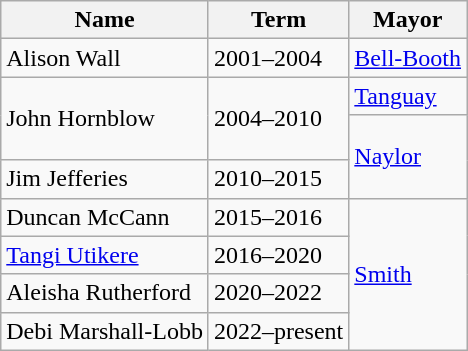<table class="wikitable">
<tr>
<th>Name</th>
<th>Term</th>
<th>Mayor</th>
</tr>
<tr>
<td>Alison Wall</td>
<td>2001–2004</td>
<td><a href='#'>Bell-Booth</a></td>
</tr>
<tr>
<td rowspan=2 style="height: 3em;">John Hornblow</td>
<td rowspan=2 style="height: 3em;">2004–2010</td>
<td><a href='#'>Tanguay</a></td>
</tr>
<tr>
<td rowspan=2 style="height: 3em;"><a href='#'>Naylor</a></td>
</tr>
<tr>
<td>Jim Jefferies</td>
<td>2010–2015</td>
</tr>
<tr>
<td>Duncan McCann</td>
<td>2015–2016</td>
<td rowspan="4"><a href='#'>Smith</a></td>
</tr>
<tr>
<td><a href='#'>Tangi Utikere</a></td>
<td>2016–2020</td>
</tr>
<tr>
<td>Aleisha Rutherford</td>
<td>2020–2022</td>
</tr>
<tr>
<td>Debi Marshall-Lobb</td>
<td>2022–present</td>
</tr>
</table>
